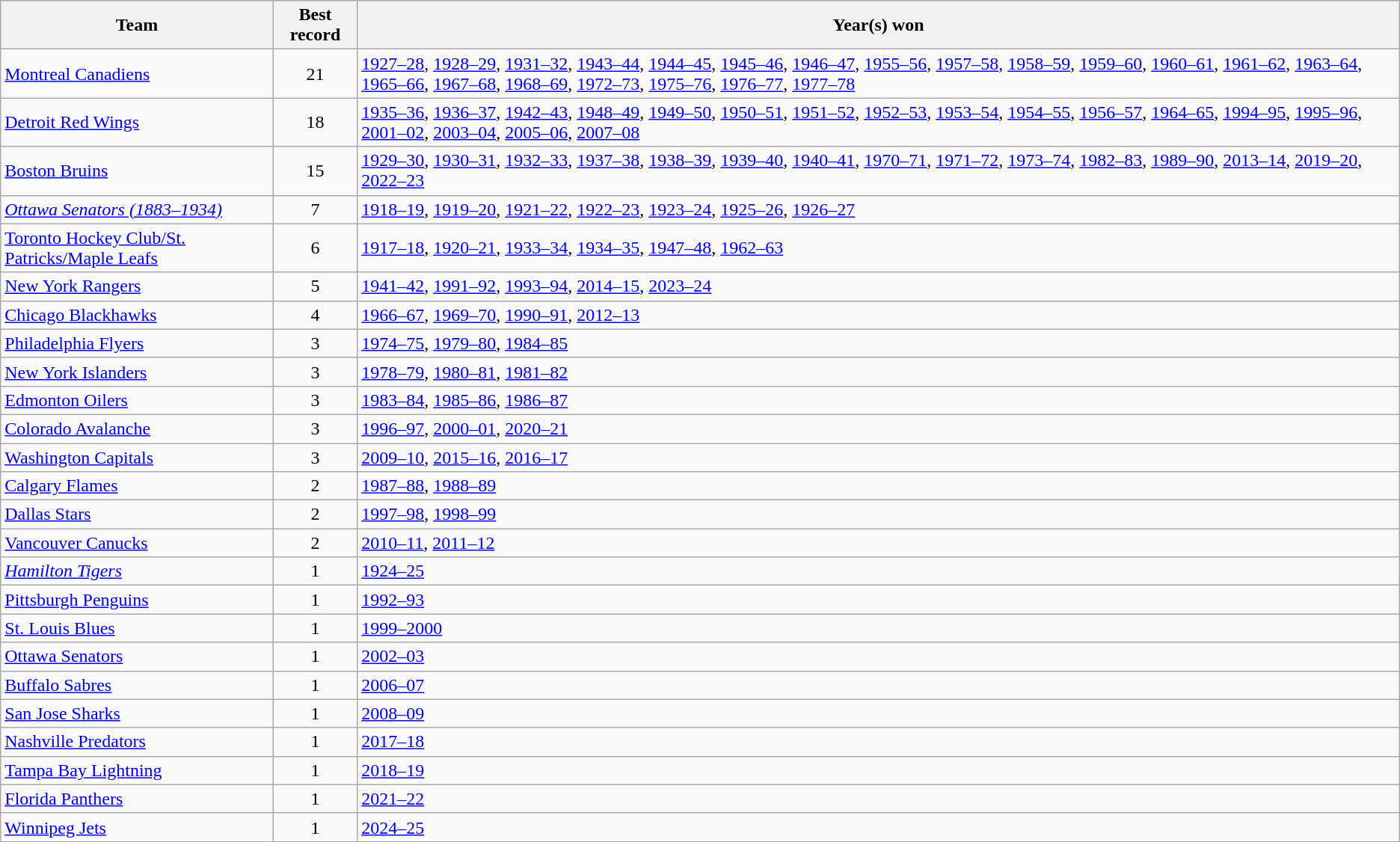<table class="wikitable sortable">
<tr>
<th>Team</th>
<th>Best record</th>
<th>Year(s) won</th>
</tr>
<tr>
<td><a href='#'>Montreal Canadiens</a></td>
<td align=center>21</td>
<td><a href='#'>1927–28</a>, <a href='#'>1928–29</a>, <a href='#'>1931–32</a>, <a href='#'>1943–44</a>, <a href='#'>1944–45</a>, <a href='#'>1945–46</a>, <a href='#'>1946–47</a>, <a href='#'>1955–56</a>, <a href='#'>1957–58</a>, <a href='#'>1958–59</a>, <a href='#'>1959–60</a>, <a href='#'>1960–61</a>, <a href='#'>1961–62</a>, <a href='#'>1963–64</a>, <a href='#'>1965–66</a>, <a href='#'>1967–68</a>, <a href='#'>1968–69</a>, <a href='#'>1972–73</a>, <a href='#'>1975–76</a>, <a href='#'>1976–77</a>, <a href='#'>1977–78</a></td>
</tr>
<tr>
<td><a href='#'>Detroit Red Wings</a></td>
<td align=center>18</td>
<td><a href='#'>1935–36</a>, <a href='#'>1936–37</a>, <a href='#'>1942–43</a>, <a href='#'>1948–49</a>, <a href='#'>1949–50</a>, <a href='#'>1950–51</a>, <a href='#'>1951–52</a>, <a href='#'>1952–53</a>, <a href='#'>1953–54</a>, <a href='#'>1954–55</a>, <a href='#'>1956–57</a>, <a href='#'>1964–65</a>, <a href='#'>1994–95</a>, <a href='#'>1995–96</a>, <a href='#'>2001–02</a>, <a href='#'>2003–04</a>, <a href='#'>2005–06</a>, <a href='#'>2007–08</a></td>
</tr>
<tr>
<td><a href='#'>Boston Bruins</a></td>
<td align=center>15</td>
<td><a href='#'>1929–30</a>, <a href='#'>1930–31</a>, <a href='#'>1932–33</a>, <a href='#'>1937–38</a>, <a href='#'>1938–39</a>, <a href='#'>1939–40</a>, <a href='#'>1940–41</a>, <a href='#'>1970–71</a>, <a href='#'>1971–72</a>, <a href='#'>1973–74</a>, <a href='#'>1982–83</a>, <a href='#'>1989–90</a>, <a href='#'>2013–14</a>, <a href='#'>2019–20</a>, <a href='#'>2022–23</a></td>
</tr>
<tr>
<td><em><a href='#'>Ottawa Senators (1883–1934)</a></em></td>
<td align=center>7</td>
<td><a href='#'>1918–19</a>, <a href='#'>1919–20</a>, <a href='#'>1921–22</a>, <a href='#'>1922–23</a>, <a href='#'>1923–24</a>, <a href='#'>1925–26</a>, <a href='#'>1926–27</a></td>
</tr>
<tr>
<td><a href='#'>Toronto Hockey Club/St. Patricks/Maple Leafs</a></td>
<td align=center>6</td>
<td><a href='#'>1917–18</a>, <a href='#'>1920–21</a>, <a href='#'>1933–34</a>, <a href='#'>1934–35</a>, <a href='#'>1947–48</a>, <a href='#'>1962–63</a></td>
</tr>
<tr>
<td><a href='#'>New York Rangers</a></td>
<td align=center>5</td>
<td><a href='#'>1941–42</a>, <a href='#'>1991–92</a>, <a href='#'>1993–94</a>, <a href='#'>2014–15</a>, <a href='#'>2023–24</a></td>
</tr>
<tr>
<td><a href='#'>Chicago Blackhawks</a></td>
<td align=center>4</td>
<td><a href='#'>1966–67</a>, <a href='#'>1969–70</a>, <a href='#'>1990–91</a>, <a href='#'>2012–13</a></td>
</tr>
<tr>
<td><a href='#'>Philadelphia Flyers</a></td>
<td align=center>3</td>
<td><a href='#'>1974–75</a>, <a href='#'>1979–80</a>, <a href='#'>1984–85</a></td>
</tr>
<tr>
<td><a href='#'>New York Islanders</a></td>
<td align=center>3</td>
<td><a href='#'>1978–79</a>, <a href='#'>1980–81</a>, <a href='#'>1981–82</a></td>
</tr>
<tr>
<td><a href='#'>Edmonton Oilers</a></td>
<td align=center>3</td>
<td><a href='#'>1983–84</a>, <a href='#'>1985–86</a>, <a href='#'>1986–87</a></td>
</tr>
<tr>
<td><a href='#'>Colorado Avalanche</a></td>
<td align=center>3</td>
<td><a href='#'>1996–97</a>, <a href='#'>2000–01</a>, <a href='#'>2020–21</a></td>
</tr>
<tr>
<td><a href='#'>Washington Capitals</a></td>
<td align=center>3</td>
<td><a href='#'>2009–10</a>, <a href='#'>2015–16</a>, <a href='#'>2016–17</a></td>
</tr>
<tr>
<td><a href='#'>Calgary Flames</a></td>
<td align=center>2</td>
<td><a href='#'>1987–88</a>, <a href='#'>1988–89</a></td>
</tr>
<tr>
<td><a href='#'>Dallas Stars</a></td>
<td align=center>2</td>
<td><a href='#'>1997–98</a>, <a href='#'>1998–99</a></td>
</tr>
<tr>
<td><a href='#'>Vancouver Canucks</a></td>
<td align=center>2</td>
<td><a href='#'>2010–11</a>, <a href='#'>2011–12</a></td>
</tr>
<tr>
<td><em><a href='#'>Hamilton Tigers</a></em></td>
<td align=center>1</td>
<td><a href='#'>1924–25</a></td>
</tr>
<tr>
<td><a href='#'>Pittsburgh Penguins</a></td>
<td align=center>1</td>
<td><a href='#'>1992–93</a></td>
</tr>
<tr>
<td><a href='#'>St. Louis Blues</a></td>
<td align=center>1</td>
<td><a href='#'>1999–2000</a></td>
</tr>
<tr>
<td><a href='#'>Ottawa Senators</a></td>
<td align=center>1</td>
<td><a href='#'>2002–03</a></td>
</tr>
<tr>
<td><a href='#'>Buffalo Sabres</a></td>
<td align=center>1</td>
<td><a href='#'>2006–07</a></td>
</tr>
<tr>
<td><a href='#'>San Jose Sharks</a></td>
<td align=center>1</td>
<td><a href='#'>2008–09</a></td>
</tr>
<tr>
<td><a href='#'>Nashville Predators</a></td>
<td align=center>1</td>
<td><a href='#'>2017–18</a></td>
</tr>
<tr>
<td><a href='#'>Tampa Bay Lightning</a></td>
<td align=center>1</td>
<td><a href='#'>2018–19</a></td>
</tr>
<tr>
<td><a href='#'>Florida Panthers</a></td>
<td align=center>1</td>
<td><a href='#'>2021–22</a></td>
</tr>
<tr>
<td><a href='#'>Winnipeg Jets</a></td>
<td align=center>1</td>
<td><a href='#'>2024–25</a></td>
</tr>
</table>
